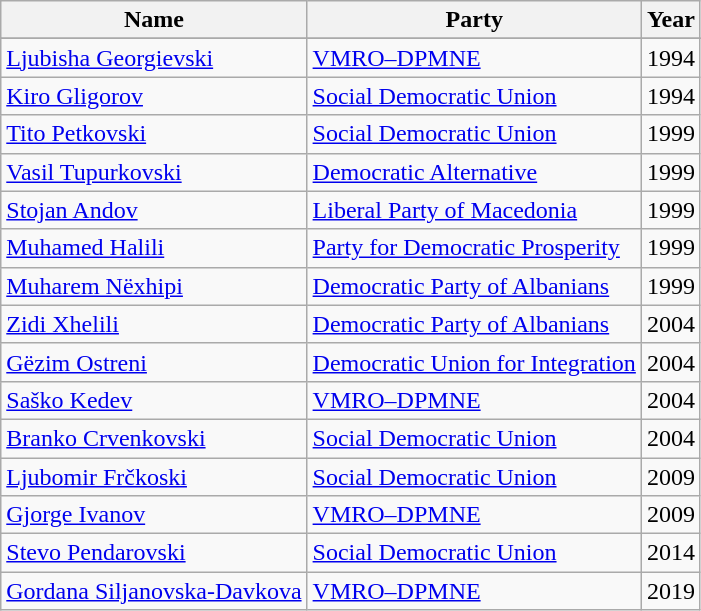<table class="wikitable">
<tr ->
<th>Name</th>
<th>Party</th>
<th>Year</th>
</tr>
<tr bgcolor=>
</tr>
<tr>
<td><a href='#'>Ljubisha Georgievski</a></td>
<td><a href='#'>VMRO–DPMNE</a></td>
<td>1994</td>
</tr>
<tr>
<td><a href='#'>Kiro Gligorov</a></td>
<td><a href='#'>Social Democratic Union</a></td>
<td>1994</td>
</tr>
<tr>
<td><a href='#'>Tito Petkovski</a></td>
<td><a href='#'>Social Democratic Union</a></td>
<td>1999</td>
</tr>
<tr>
<td><a href='#'>Vasil Tupurkovski</a></td>
<td><a href='#'>Democratic Alternative</a></td>
<td>1999</td>
</tr>
<tr>
<td><a href='#'>Stojan Andov</a></td>
<td><a href='#'>Liberal Party of Macedonia</a></td>
<td>1999</td>
</tr>
<tr>
<td><a href='#'>Muhamed Halili</a></td>
<td><a href='#'>Party for Democratic Prosperity</a></td>
<td>1999</td>
</tr>
<tr>
<td><a href='#'>Muharem Nëxhipi</a></td>
<td><a href='#'>Democratic Party of Albanians</a></td>
<td>1999</td>
</tr>
<tr>
<td><a href='#'>Zidi Xhelili</a></td>
<td><a href='#'>Democratic Party of Albanians</a></td>
<td>2004</td>
</tr>
<tr>
<td><a href='#'>Gëzim Ostreni</a></td>
<td><a href='#'>Democratic Union for Integration</a></td>
<td>2004</td>
</tr>
<tr>
<td><a href='#'>Saško Kedev</a></td>
<td><a href='#'>VMRO–DPMNE</a></td>
<td>2004</td>
</tr>
<tr>
<td><a href='#'>Branko Crvenkovski</a></td>
<td><a href='#'>Social Democratic Union</a></td>
<td>2004</td>
</tr>
<tr>
<td><a href='#'>Ljubomir Frčkoski</a></td>
<td><a href='#'>Social Democratic Union</a></td>
<td>2009</td>
</tr>
<tr>
<td><a href='#'>Gjorge Ivanov</a></td>
<td><a href='#'>VMRO–DPMNE</a></td>
<td>2009</td>
</tr>
<tr>
<td><a href='#'>Stevo Pendarovski</a></td>
<td><a href='#'>Social Democratic Union</a></td>
<td>2014</td>
</tr>
<tr>
<td><a href='#'>Gordana Siljanovska-Davkova</a></td>
<td><a href='#'>VMRO–DPMNE</a></td>
<td>2019</td>
</tr>
</table>
